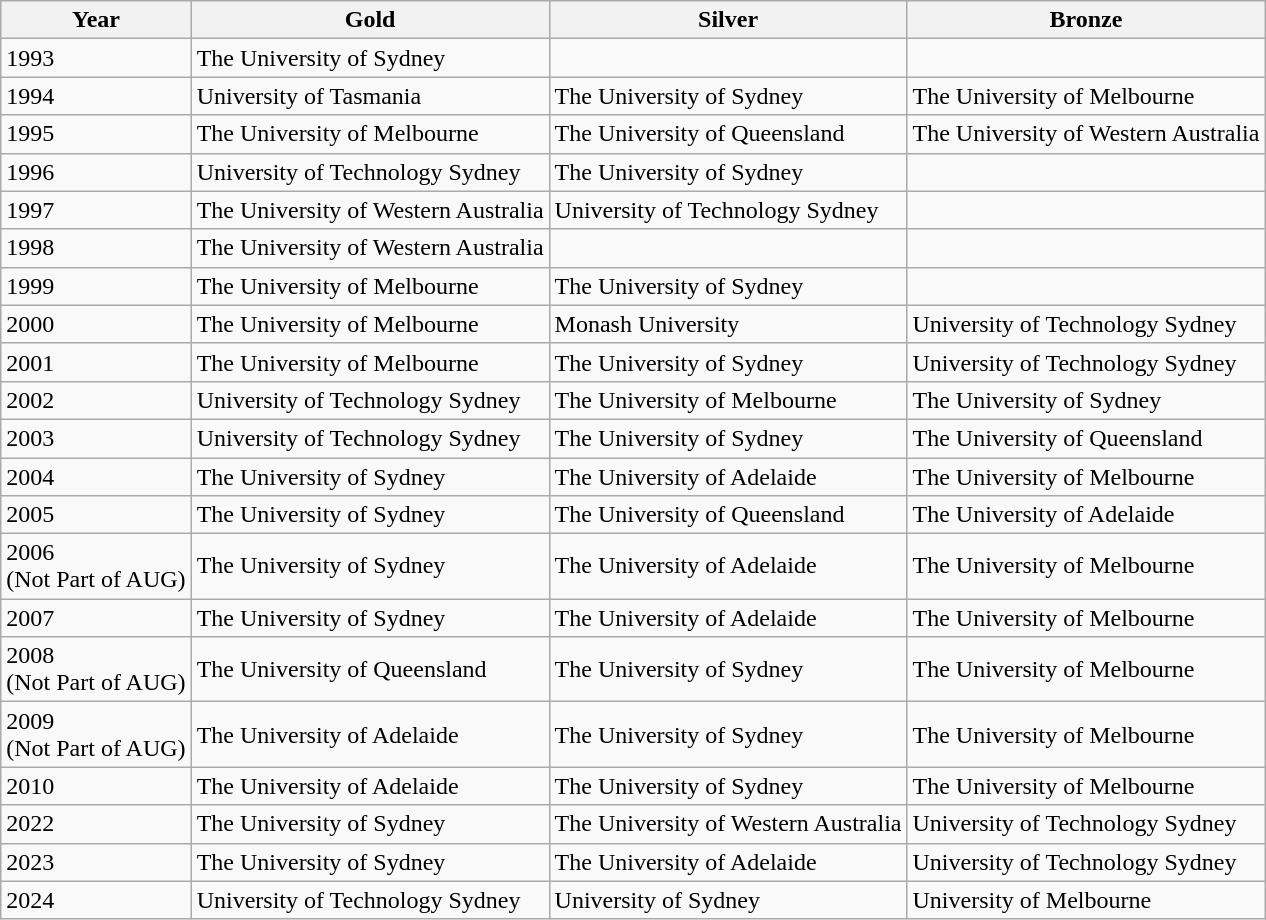<table class="wikitable">
<tr>
<th>Year</th>
<th>Gold</th>
<th>Silver</th>
<th>Bronze</th>
</tr>
<tr>
<td>1993</td>
<td>The University of Sydney</td>
<td></td>
<td></td>
</tr>
<tr>
<td>1994</td>
<td>University of Tasmania</td>
<td>The University of Sydney</td>
<td>The University of Melbourne</td>
</tr>
<tr>
<td>1995</td>
<td>The University of Melbourne</td>
<td>The University of Queensland</td>
<td>The University of Western Australia</td>
</tr>
<tr>
<td>1996</td>
<td>University of Technology Sydney</td>
<td>The University of Sydney</td>
<td></td>
</tr>
<tr>
<td>1997</td>
<td>The University of Western Australia</td>
<td>University of Technology Sydney</td>
<td></td>
</tr>
<tr>
<td>1998</td>
<td>The University of Western Australia</td>
<td></td>
<td></td>
</tr>
<tr>
<td>1999</td>
<td>The University of Melbourne</td>
<td>The University of Sydney</td>
<td></td>
</tr>
<tr>
<td>2000</td>
<td>The University of Melbourne</td>
<td>Monash University</td>
<td>University of Technology Sydney</td>
</tr>
<tr>
<td>2001</td>
<td>The University of Melbourne</td>
<td>The University of Sydney</td>
<td>University of Technology Sydney</td>
</tr>
<tr>
<td>2002</td>
<td>University of Technology Sydney</td>
<td>The University of Melbourne</td>
<td>The University of Sydney</td>
</tr>
<tr>
<td>2003</td>
<td>University of Technology Sydney</td>
<td>The University of Sydney</td>
<td>The University of Queensland</td>
</tr>
<tr>
<td>2004</td>
<td>The University of Sydney</td>
<td>The University of Adelaide</td>
<td>The University of Melbourne</td>
</tr>
<tr>
<td>2005</td>
<td>The University of Sydney</td>
<td>The University of Queensland</td>
<td>The University of Adelaide</td>
</tr>
<tr>
<td>2006<br>(Not Part of AUG)</td>
<td>The University of Sydney</td>
<td>The University of Adelaide</td>
<td>The University of Melbourne</td>
</tr>
<tr>
<td>2007</td>
<td>The University of Sydney</td>
<td>The University of Adelaide</td>
<td>The University of Melbourne</td>
</tr>
<tr>
<td>2008<br>(Not Part of AUG)</td>
<td>The University of Queensland</td>
<td>The University of Sydney</td>
<td>The University of Melbourne</td>
</tr>
<tr>
<td>2009<br>(Not Part of AUG)</td>
<td>The University of Adelaide</td>
<td>The University of Sydney</td>
<td>The University of Melbourne</td>
</tr>
<tr>
<td>2010</td>
<td>The University of Adelaide</td>
<td>The University of Sydney</td>
<td>The University of Melbourne</td>
</tr>
<tr>
<td>2022</td>
<td>The University of Sydney</td>
<td>The University of Western Australia</td>
<td>University of Technology Sydney</td>
</tr>
<tr>
<td>2023</td>
<td>The University of Sydney</td>
<td>The University of Adelaide</td>
<td>University of Technology Sydney</td>
</tr>
<tr>
<td>2024</td>
<td>University of Technology Sydney</td>
<td>University of Sydney</td>
<td>University of Melbourne</td>
</tr>
</table>
